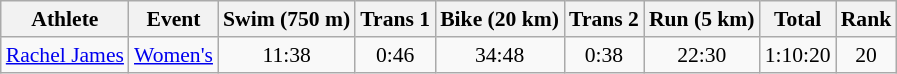<table class="wikitable" border="1" style="font-size:90%">
<tr>
<th>Athlete</th>
<th>Event</th>
<th>Swim (750 m)</th>
<th>Trans 1</th>
<th>Bike (20 km)</th>
<th>Trans 2</th>
<th>Run (5 km)</th>
<th>Total</th>
<th>Rank</th>
</tr>
<tr align=center>
<td align=left><a href='#'>Rachel James</a></td>
<td align=left><a href='#'>Women's</a></td>
<td>11:38</td>
<td>0:46</td>
<td>34:48</td>
<td>0:38</td>
<td>22:30</td>
<td>1:10:20</td>
<td>20</td>
</tr>
</table>
